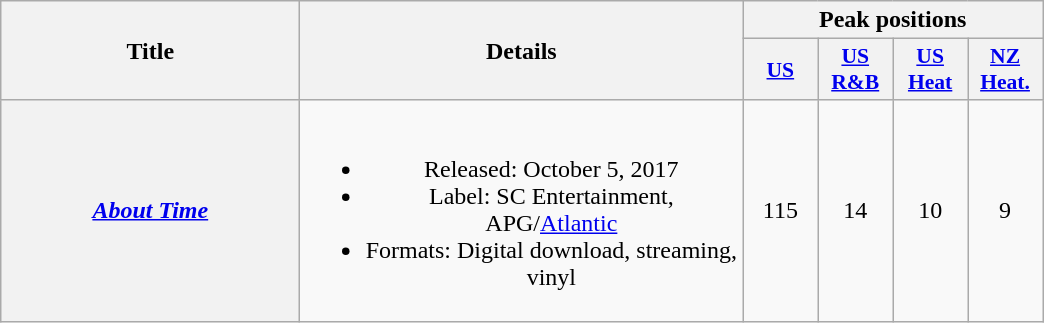<table class="wikitable plainrowheaders" style="text-align:center;">
<tr>
<th scope="col" rowspan="2" style="width:12em;">Title</th>
<th scope="col" rowspan="2" style="width:18em;">Details</th>
<th scope="col" colspan="4">Peak positions</th>
</tr>
<tr>
<th scope="col" style="width:3em;font-size:90%;"><a href='#'>US</a><br></th>
<th scope="col" style="width:3em;font-size:90%;"><a href='#'>US<br>R&B</a><br></th>
<th scope="col" style="width:3em;font-size:90%;"><a href='#'>US<br>Heat</a><br></th>
<th scope="col" style="width:3em;font-size:90%;"><a href='#'>NZ<br>Heat.</a><br></th>
</tr>
<tr>
<th scope="row"><em><a href='#'>About Time</a></em></th>
<td><br><ul><li>Released: October 5, 2017</li><li>Label: SC Entertainment, APG/<a href='#'>Atlantic</a></li><li>Formats: Digital download, streaming, vinyl</li></ul></td>
<td>115</td>
<td>14</td>
<td>10</td>
<td>9</td>
</tr>
</table>
